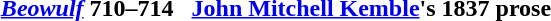<table cellpadding=5 style="margin:1em auto;">
<tr>
<th><em><a href='#'>Beowulf</a></em> 710–714</th>
<th><a href='#'>John Mitchell Kemble</a>'s 1837 prose</th>
</tr>
<tr>
<td></td>
<td></td>
</tr>
</table>
